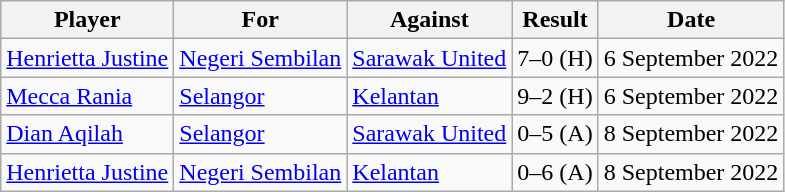<table class="wikitable">
<tr>
<th>Player</th>
<th>For</th>
<th>Against</th>
<th>Result</th>
<th>Date</th>
</tr>
<tr>
<td><a href='#'>Henrietta Justine</a></td>
<td><a href='#'>Negeri Sembilan</a></td>
<td><a href='#'>Sarawak United</a></td>
<td>7–0 (H)</td>
<td>6 September 2022</td>
</tr>
<tr>
<td><a href='#'>Mecca Rania</a></td>
<td><a href='#'>Selangor</a></td>
<td><a href='#'>Kelantan</a></td>
<td>9–2 (H)</td>
<td>6 September 2022</td>
</tr>
<tr>
<td><a href='#'>Dian Aqilah</a></td>
<td><a href='#'>Selangor</a></td>
<td><a href='#'>Sarawak United</a></td>
<td>0–5 (A)</td>
<td>8 September 2022</td>
</tr>
<tr>
<td><a href='#'>Henrietta Justine</a></td>
<td><a href='#'>Negeri Sembilan</a></td>
<td><a href='#'>Kelantan</a></td>
<td>0–6 (A)</td>
<td>8 September 2022</td>
</tr>
</table>
